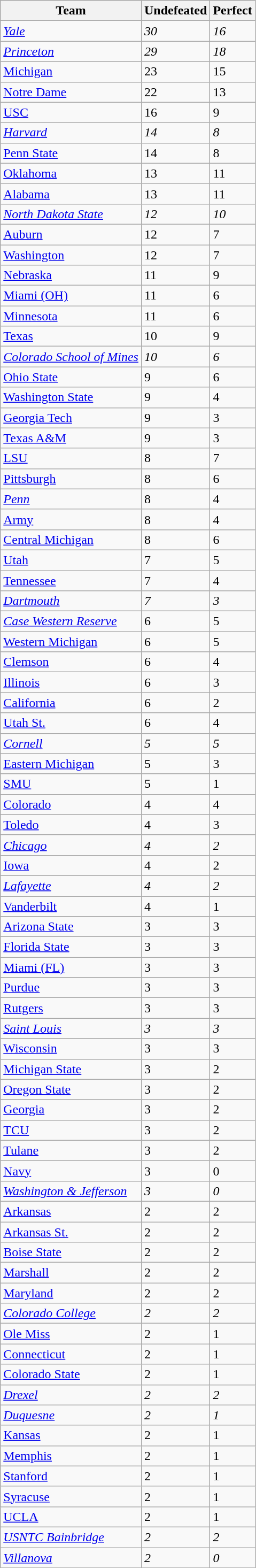<table class="wikitable sortable">
<tr>
<th>Team</th>
<th>Undefeated</th>
<th>Perfect</th>
</tr>
<tr>
<td><em><a href='#'>Yale</a></em></td>
<td><em>30</em></td>
<td><em>16</em></td>
</tr>
<tr>
<td><em><a href='#'>Princeton</a></em></td>
<td><em>29</em></td>
<td><em>18</em></td>
</tr>
<tr>
<td><a href='#'>Michigan</a></td>
<td>23</td>
<td>15</td>
</tr>
<tr>
<td><a href='#'>Notre Dame</a></td>
<td>22</td>
<td>13</td>
</tr>
<tr>
<td><a href='#'>USC</a></td>
<td>16</td>
<td>9</td>
</tr>
<tr>
<td><em><a href='#'>Harvard</a></em></td>
<td><em>14</em></td>
<td><em>8</em></td>
</tr>
<tr>
<td><a href='#'>Penn State</a></td>
<td>14</td>
<td>8</td>
</tr>
<tr>
<td><a href='#'>Oklahoma</a></td>
<td>13</td>
<td>11</td>
</tr>
<tr>
<td><a href='#'>Alabama</a></td>
<td>13</td>
<td>11</td>
</tr>
<tr>
<td><em><a href='#'>North Dakota State</a></em></td>
<td><em>12</em></td>
<td><em>10</em></td>
</tr>
<tr>
<td><a href='#'>Auburn</a></td>
<td>12</td>
<td>7</td>
</tr>
<tr>
<td><a href='#'>Washington</a></td>
<td>12</td>
<td>7</td>
</tr>
<tr>
<td><a href='#'>Nebraska</a></td>
<td>11</td>
<td>9</td>
</tr>
<tr>
<td><a href='#'>Miami (OH)</a></td>
<td>11</td>
<td>6</td>
</tr>
<tr>
<td><a href='#'>Minnesota</a></td>
<td>11</td>
<td>6</td>
</tr>
<tr>
<td><a href='#'>Texas</a></td>
<td>10</td>
<td>9</td>
</tr>
<tr>
<td><em><a href='#'>Colorado School of Mines</a></em></td>
<td><em>10</em></td>
<td><em>6</em></td>
</tr>
<tr>
<td><a href='#'>Ohio State</a></td>
<td>9</td>
<td>6</td>
</tr>
<tr>
<td><a href='#'>Washington State</a></td>
<td>9</td>
<td>4</td>
</tr>
<tr>
<td><a href='#'>Georgia Tech</a></td>
<td>9</td>
<td>3</td>
</tr>
<tr>
<td><a href='#'>Texas A&M</a></td>
<td>9</td>
<td>3</td>
</tr>
<tr>
<td><a href='#'>LSU</a></td>
<td>8</td>
<td>7</td>
</tr>
<tr>
<td><a href='#'>Pittsburgh</a></td>
<td>8</td>
<td>6</td>
</tr>
<tr>
<td><em><a href='#'>Penn</a></em></td>
<td>8</td>
<td>4</td>
</tr>
<tr>
<td><a href='#'>Army</a></td>
<td>8</td>
<td>4</td>
</tr>
<tr>
<td><a href='#'>Central Michigan</a></td>
<td>8</td>
<td>6</td>
</tr>
<tr>
<td><a href='#'>Utah</a></td>
<td>7</td>
<td>5</td>
</tr>
<tr>
<td><a href='#'>Tennessee</a></td>
<td>7</td>
<td>4</td>
</tr>
<tr>
<td><em><a href='#'>Dartmouth</a></em></td>
<td><em>7</em></td>
<td><em>3</em></td>
</tr>
<tr>
<td><em><a href='#'>Case Western Reserve</a></em></td>
<td>6</td>
<td>5</td>
</tr>
<tr>
<td><a href='#'>Western Michigan</a></td>
<td>6</td>
<td>5</td>
</tr>
<tr>
<td><a href='#'>Clemson</a></td>
<td>6</td>
<td>4</td>
</tr>
<tr>
<td><a href='#'>Illinois</a></td>
<td>6</td>
<td>3</td>
</tr>
<tr>
<td><a href='#'>California</a></td>
<td>6</td>
<td>2</td>
</tr>
<tr>
<td><a href='#'>Utah St.</a></td>
<td>6</td>
<td>4</td>
</tr>
<tr>
<td><em><a href='#'>Cornell</a></em></td>
<td><em>5</em></td>
<td><em>5</em></td>
</tr>
<tr>
<td><a href='#'>Eastern Michigan</a></td>
<td>5</td>
<td>3</td>
</tr>
<tr>
<td><a href='#'>SMU</a></td>
<td>5</td>
<td>1</td>
</tr>
<tr>
<td><a href='#'>Colorado</a></td>
<td>4</td>
<td>4</td>
</tr>
<tr>
<td><a href='#'>Toledo</a></td>
<td>4</td>
<td>3</td>
</tr>
<tr>
<td><em><a href='#'>Chicago</a></em></td>
<td><em>4</em></td>
<td><em>2</em></td>
</tr>
<tr>
<td><a href='#'>Iowa</a></td>
<td>4</td>
<td>2</td>
</tr>
<tr>
<td><em><a href='#'>Lafayette</a></em></td>
<td><em>4</em></td>
<td><em>2</em></td>
</tr>
<tr>
<td><a href='#'>Vanderbilt</a></td>
<td>4</td>
<td>1</td>
</tr>
<tr>
<td><a href='#'>Arizona State</a></td>
<td>3</td>
<td>3</td>
</tr>
<tr>
<td><a href='#'>Florida State</a></td>
<td>3</td>
<td>3</td>
</tr>
<tr>
<td><a href='#'>Miami (FL)</a></td>
<td>3</td>
<td>3</td>
</tr>
<tr>
<td><a href='#'>Purdue</a></td>
<td>3</td>
<td>3</td>
</tr>
<tr>
<td><a href='#'>Rutgers</a></td>
<td>3</td>
<td>3</td>
</tr>
<tr>
<td><em><a href='#'>Saint Louis</a></em></td>
<td><em>3</em></td>
<td><em>3</em></td>
</tr>
<tr>
<td><a href='#'>Wisconsin</a></td>
<td>3</td>
<td>3</td>
</tr>
<tr>
<td><a href='#'>Michigan State</a></td>
<td>3</td>
<td>2</td>
</tr>
<tr>
<td><a href='#'>Oregon State</a></td>
<td>3</td>
<td>2</td>
</tr>
<tr>
<td><a href='#'>Georgia</a></td>
<td>3</td>
<td>2</td>
</tr>
<tr>
<td><a href='#'>TCU</a></td>
<td>3</td>
<td>2</td>
</tr>
<tr>
<td><a href='#'>Tulane</a></td>
<td>3</td>
<td>2</td>
</tr>
<tr>
<td><a href='#'>Navy</a></td>
<td>3</td>
<td>0</td>
</tr>
<tr>
<td><em><a href='#'>Washington & Jefferson</a></em></td>
<td><em>3</em></td>
<td><em>0</em></td>
</tr>
<tr>
<td><a href='#'>Arkansas</a></td>
<td>2</td>
<td>2</td>
</tr>
<tr>
<td><a href='#'>Arkansas St.</a></td>
<td>2</td>
<td>2</td>
</tr>
<tr>
<td><a href='#'>Boise State</a></td>
<td>2</td>
<td>2</td>
</tr>
<tr>
<td><a href='#'>Marshall</a></td>
<td>2</td>
<td>2</td>
</tr>
<tr>
<td><a href='#'>Maryland</a></td>
<td>2</td>
<td>2</td>
</tr>
<tr>
<td><em><a href='#'>Colorado College</a></em></td>
<td><em>2</em></td>
<td><em>2</em></td>
</tr>
<tr>
<td><a href='#'>Ole Miss</a></td>
<td>2</td>
<td>1</td>
</tr>
<tr>
<td><a href='#'>Connecticut</a></td>
<td>2</td>
<td>1</td>
</tr>
<tr>
<td><a href='#'>Colorado State</a></td>
<td>2</td>
<td>1</td>
</tr>
<tr>
<td><em><a href='#'>Drexel</a></em></td>
<td><em>2</em></td>
<td><em>2</em></td>
</tr>
<tr>
<td><em><a href='#'>Duquesne</a></em></td>
<td><em>2</em></td>
<td><em>1</em></td>
</tr>
<tr>
<td><a href='#'>Kansas</a></td>
<td>2</td>
<td>1</td>
</tr>
<tr>
<td><a href='#'>Memphis</a></td>
<td>2</td>
<td>1</td>
</tr>
<tr>
<td><a href='#'>Stanford</a></td>
<td>2</td>
<td>1</td>
</tr>
<tr>
<td><a href='#'>Syracuse</a></td>
<td>2</td>
<td>1</td>
</tr>
<tr>
<td><a href='#'>UCLA</a></td>
<td>2</td>
<td>1</td>
</tr>
<tr>
<td><em><a href='#'>USNTC Bainbridge</a></em></td>
<td><em>2</em></td>
<td><em>2</em></td>
</tr>
<tr>
<td><em><a href='#'>Villanova</a></em></td>
<td><em>2</em></td>
<td><em>0</em></td>
</tr>
</table>
